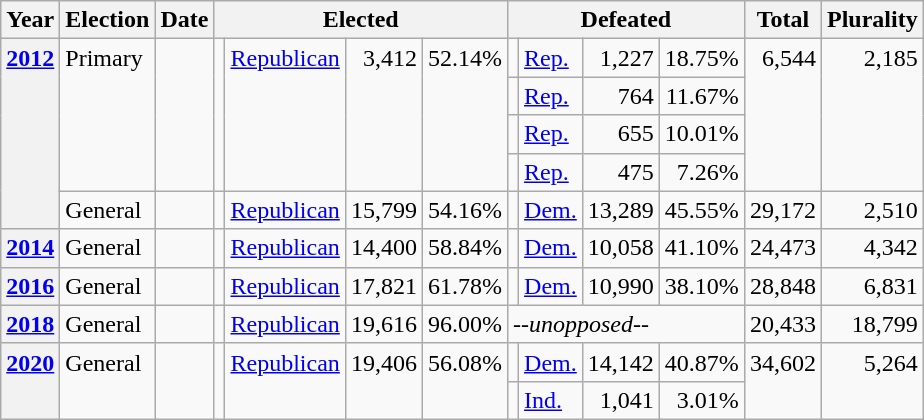<table class=wikitable>
<tr>
<th>Year</th>
<th>Election</th>
<th>Date</th>
<th ! colspan="4">Elected</th>
<th ! colspan="4">Defeated</th>
<th>Total</th>
<th>Plurality</th>
</tr>
<tr>
<th rowspan="5" valign="top"><a href='#'>2012</a></th>
<td rowspan="4" valign="top">Primary</td>
<td rowspan="4" valign="top"></td>
<td rowspan="4" valign="top"></td>
<td rowspan="4" valign="top" ><a href='#'>Republican</a></td>
<td rowspan="4" valign="top" align="right">3,412</td>
<td rowspan="4" valign="top" align="right">52.14%</td>
<td valign="top"></td>
<td valign="top" ><a href='#'>Rep.</a></td>
<td valign="top" align="right">1,227</td>
<td valign="top" align="right">18.75%</td>
<td rowspan="4" valign="top" align="right">6,544</td>
<td rowspan="4" valign="top" align="right">2,185</td>
</tr>
<tr>
<td valign="top"></td>
<td valign="top" ><a href='#'>Rep.</a></td>
<td valign="top" align="right">764</td>
<td valign="top" align="right">11.67%</td>
</tr>
<tr>
<td valign="top"></td>
<td valign="top" ><a href='#'>Rep.</a></td>
<td valign="top" align="right">655</td>
<td valign="top" align="right">10.01%</td>
</tr>
<tr>
<td valign="top"></td>
<td valign="top" ><a href='#'>Rep.</a></td>
<td valign="top" align="right">475</td>
<td valign="top" align="right">7.26%</td>
</tr>
<tr>
<td valign="top">General</td>
<td valign="top"></td>
<td valign="top"></td>
<td valign="top" ><a href='#'>Republican</a></td>
<td valign="top" align="right">15,799</td>
<td valign="top" align="right">54.16%</td>
<td valign="top"></td>
<td valign="top" ><a href='#'>Dem.</a></td>
<td valign="top" align="right">13,289</td>
<td valign="top" align="right">45.55%</td>
<td valign="top" align="right">29,172</td>
<td valign="top" align="right">2,510</td>
</tr>
<tr>
<th valign="top"><a href='#'>2014</a></th>
<td valign="top">General</td>
<td valign="top"></td>
<td valign="top"></td>
<td valign="top" ><a href='#'>Republican</a></td>
<td valign="top" align="right">14,400</td>
<td valign="top" align="right">58.84%</td>
<td valign="top"></td>
<td valign="top" ><a href='#'>Dem.</a></td>
<td valign="top" align="right">10,058</td>
<td valign="top" align="right">41.10%</td>
<td valign="top" align="right">24,473</td>
<td valign="top" align="right">4,342</td>
</tr>
<tr>
<th valign="top"><a href='#'>2016</a></th>
<td valign="top">General</td>
<td valign="top"></td>
<td valign="top"></td>
<td valign="top" ><a href='#'>Republican</a></td>
<td valign="top" align="right">17,821</td>
<td valign="top" align="right">61.78%</td>
<td valign="top"></td>
<td valign="top" ><a href='#'>Dem.</a></td>
<td valign="top" align="right">10,990</td>
<td valign="top" align="right">38.10%</td>
<td valign="top" align="right">28,848</td>
<td valign="top" align="right">6,831</td>
</tr>
<tr>
<th valign="top"><a href='#'>2018</a></th>
<td valign="top">General</td>
<td valign="top"></td>
<td valign="top"></td>
<td valign="top" ><a href='#'>Republican</a></td>
<td valign="top" align="right">19,616</td>
<td valign="top" align="right">96.00%</td>
<td valign="top" colspan="4">--<em>unopposed--</em></td>
<td valign="top" align="right">20,433</td>
<td valign="top" align="right">18,799</td>
</tr>
<tr>
<th rowspan="2" valign="top"><a href='#'>2020</a></th>
<td rowspan="2" valign="top">General</td>
<td rowspan="2" valign="top"></td>
<td rowspan="2" valign="top"></td>
<td rowspan="2" valign="top" ><a href='#'>Republican</a></td>
<td rowspan="2" valign="top" align="right">19,406</td>
<td rowspan="2" valign="top" align="right">56.08%</td>
<td valign="top"></td>
<td valign="top" ><a href='#'>Dem.</a></td>
<td valign="top" align="right">14,142</td>
<td valign="top" align="right">40.87%</td>
<td rowspan="2" valign="top" align="right">34,602</td>
<td rowspan="2" valign="top" align="right">5,264</td>
</tr>
<tr>
<td valign="top"></td>
<td valign="top" ><a href='#'>Ind.</a></td>
<td valign="top" align="right">1,041</td>
<td valign="top" align="right">3.01%</td>
</tr>
</table>
